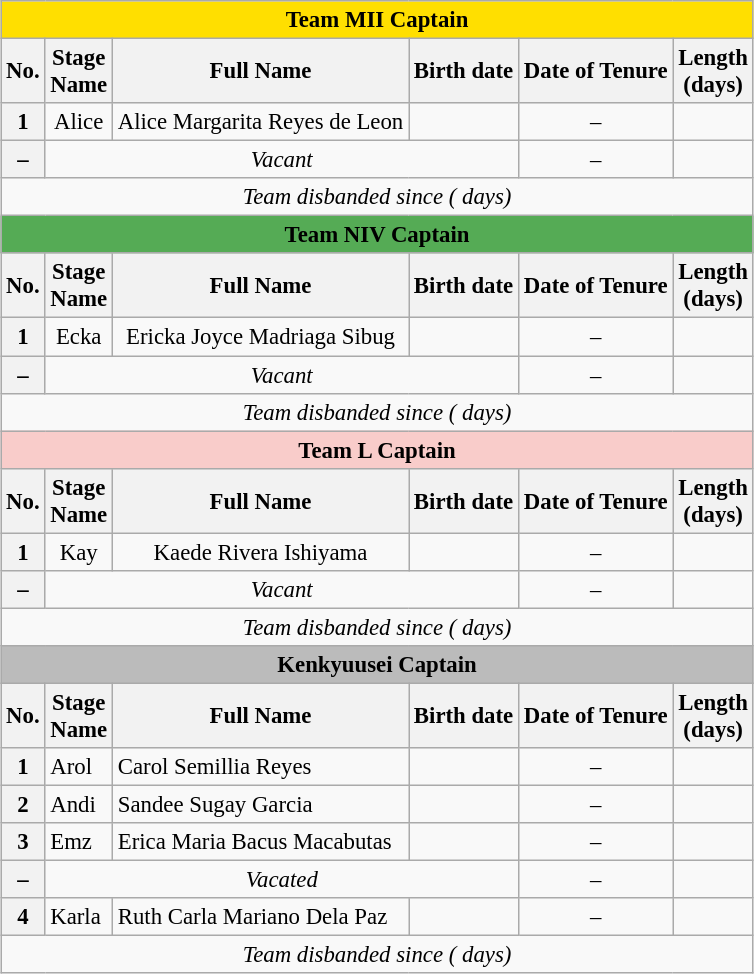<table class="wikitable collapsible collapsed" style="margin:1em auto; text-align:center; font-size:95%; white-space: nowrap;">
<tr>
<th colspan="6" style="background:#FFDF00;"><span>Team MII Captain</span></th>
</tr>
<tr>
<th>No.</th>
<th>Stage<br>Name</th>
<th>Full Name</th>
<th>Birth date</th>
<th>Date of Tenure</th>
<th>Length<br>(days)</th>
</tr>
<tr>
<th>1</th>
<td>Alice</td>
<td>Alice Margarita Reyes de Leon</td>
<td></td>
<td> – </td>
<td></td>
</tr>
<tr>
<th>–</th>
<td colspan="3"><em>Vacant</em></td>
<td><em> – </em></td>
<td><em></em></td>
</tr>
<tr>
<td colspan="6"><em>Team disbanded since  ( days)</em></td>
</tr>
<tr>
<th colspan="6" style="background:#55AB55;"><span>Team NIV Captain</span></th>
</tr>
<tr>
<th>No.</th>
<th>Stage<br>Name</th>
<th>Full Name</th>
<th>Birth date</th>
<th>Date of Tenure</th>
<th>Length<br>(days)</th>
</tr>
<tr>
<th>1</th>
<td>Ecka</td>
<td>Ericka Joyce Madriaga Sibug</td>
<td></td>
<td> – </td>
<td></td>
</tr>
<tr>
<th>–</th>
<td colspan="3"><em>Vacant</em></td>
<td><em> – </em></td>
<td><em></em></td>
</tr>
<tr>
<td colspan="6"><em>Team disbanded since  ( days)</em></td>
</tr>
<tr>
<th colspan="6" style="background:#F9CCCA;"><span>Team L Captain</span></th>
</tr>
<tr>
<th>No.</th>
<th>Stage<br>Name</th>
<th>Full Name</th>
<th>Birth date</th>
<th>Date of Tenure</th>
<th>Length<br>(days)</th>
</tr>
<tr>
<th>1</th>
<td>Kay</td>
<td>Kaede Rivera Ishiyama</td>
<td></td>
<td> – </td>
<td></td>
</tr>
<tr>
<th>–</th>
<td colspan="3"><em>Vacant</em></td>
<td><em> – </em></td>
<td><em></em></td>
</tr>
<tr>
<td colspan="6"><em>Team disbanded since  ( days)</em></td>
</tr>
<tr>
<th colspan="6" style="background:#bbb;"><span>Kenkyuusei Captain</span></th>
</tr>
<tr>
<th>No.</th>
<th>Stage<br>Name</th>
<th>Full Name</th>
<th>Birth date</th>
<th>Date of Tenure</th>
<th>Length<br>(days)</th>
</tr>
<tr>
<th>1</th>
<td style="text-align:left;">Arol</td>
<td style="text-align:left;">Carol Semillia Reyes</td>
<td style="text-align:left;"></td>
<td> – </td>
<td></td>
</tr>
<tr>
<th>2</th>
<td style="text-align:left;">Andi</td>
<td style="text-align:left;">Sandee Sugay Garcia</td>
<td style="text-align:left;"></td>
<td> – </td>
<td></td>
</tr>
<tr>
<th>3</th>
<td style="text-align:left;">Emz</td>
<td style="text-align:left;">Erica Maria Bacus Macabutas</td>
<td style="text-align:left;"></td>
<td> – </td>
<td></td>
</tr>
<tr>
<th>–</th>
<td colspan="3"><em>Vacated</em></td>
<td><em> – </em></td>
<td><em></em></td>
</tr>
<tr>
<th>4</th>
<td style="text-align:left;">Karla</td>
<td style="text-align:left;">Ruth Carla Mariano Dela Paz</td>
<td style="text-align:left;"></td>
<td> – </td>
<td></td>
</tr>
<tr>
<td colspan="6"><em>Team disbanded since  ( days)</em></td>
</tr>
</table>
